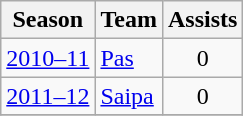<table class="wikitable" style="text-align: center;">
<tr>
<th>Season</th>
<th>Team</th>
<th>Assists</th>
</tr>
<tr>
<td><a href='#'>2010–11</a></td>
<td align="left"><a href='#'>Pas</a></td>
<td>0</td>
</tr>
<tr>
<td><a href='#'>2011–12</a></td>
<td align="left"><a href='#'>Saipa</a></td>
<td>0</td>
</tr>
<tr>
</tr>
</table>
